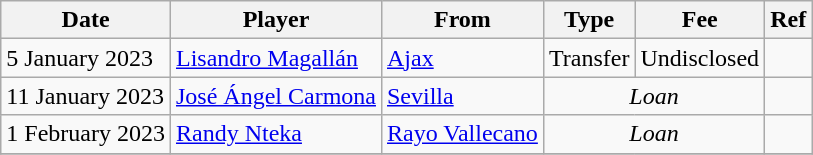<table class="wikitable">
<tr>
<th>Date</th>
<th>Player</th>
<th>From</th>
<th>Type</th>
<th>Fee</th>
<th>Ref</th>
</tr>
<tr>
<td>5 January 2023</td>
<td> <a href='#'>Lisandro Magallán</a></td>
<td> <a href='#'>Ajax</a></td>
<td align=center>Transfer</td>
<td align=center>Undisclosed</td>
<td align=center></td>
</tr>
<tr>
<td>11 January 2023</td>
<td> <a href='#'>José Ángel Carmona</a></td>
<td><a href='#'>Sevilla</a></td>
<td colspan=2 align=center><em>Loan</em></td>
<td align=center></td>
</tr>
<tr>
<td>1 February 2023</td>
<td> <a href='#'>Randy Nteka</a></td>
<td><a href='#'>Rayo Vallecano</a></td>
<td colspan=2 align=center><em>Loan</em></td>
<td align=center></td>
</tr>
<tr>
</tr>
</table>
